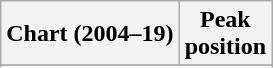<table class="wikitable sortable plainrowheaders" style="text-align:center">
<tr>
<th>Chart (2004–19)</th>
<th>Peak<br>position</th>
</tr>
<tr>
</tr>
<tr>
</tr>
</table>
